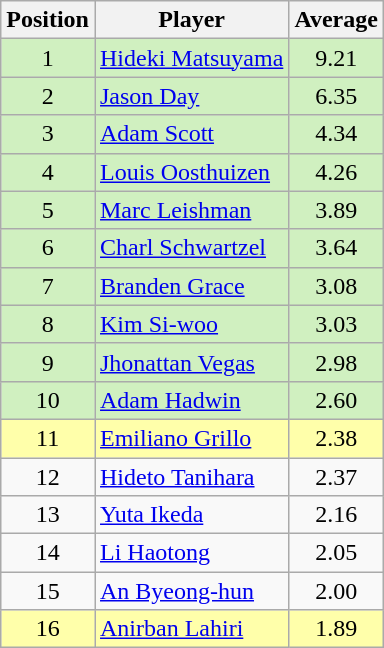<table class=wikitable style="text-align:center">
<tr>
<th>Position</th>
<th>Player</th>
<th>Average</th>
</tr>
<tr style="background:#d0f0c0;">
<td>1</td>
<td align=left><a href='#'>Hideki Matsuyama</a></td>
<td>9.21</td>
</tr>
<tr style="background:#d0f0c0;">
<td>2</td>
<td align=left><a href='#'>Jason Day</a></td>
<td>6.35</td>
</tr>
<tr style="background:#d0f0c0;">
<td>3</td>
<td align=left><a href='#'>Adam Scott</a></td>
<td>4.34</td>
</tr>
<tr style="background:#d0f0c0;">
<td>4</td>
<td align=left><a href='#'>Louis Oosthuizen</a></td>
<td>4.26</td>
</tr>
<tr style="background:#d0f0c0;">
<td>5</td>
<td align=left><a href='#'>Marc Leishman</a></td>
<td>3.89</td>
</tr>
<tr style="background:#d0f0c0;">
<td>6</td>
<td align=left><a href='#'>Charl Schwartzel</a></td>
<td>3.64</td>
</tr>
<tr style="background:#d0f0c0;">
<td>7</td>
<td align=left><a href='#'>Branden Grace</a></td>
<td>3.08</td>
</tr>
<tr style="background:#d0f0c0;">
<td>8</td>
<td align=left><a href='#'>Kim Si-woo</a></td>
<td>3.03</td>
</tr>
<tr style="background:#d0f0c0;">
<td>9</td>
<td align=left><a href='#'>Jhonattan Vegas</a></td>
<td>2.98</td>
</tr>
<tr style="background:#d0f0c0;">
<td>10</td>
<td align=left><a href='#'>Adam Hadwin</a></td>
<td>2.60</td>
</tr>
<tr style="background:#ffa;">
<td>11</td>
<td align=left><a href='#'>Emiliano Grillo</a></td>
<td>2.38</td>
</tr>
<tr>
<td>12</td>
<td align=left><a href='#'>Hideto Tanihara</a></td>
<td>2.37</td>
</tr>
<tr>
<td>13</td>
<td align=left><a href='#'>Yuta Ikeda</a></td>
<td>2.16</td>
</tr>
<tr>
<td>14</td>
<td align=left><a href='#'>Li Haotong</a></td>
<td>2.05</td>
</tr>
<tr>
<td>15</td>
<td align=left><a href='#'>An Byeong-hun</a></td>
<td>2.00</td>
</tr>
<tr style="background:#ffa;">
<td>16</td>
<td align=left><a href='#'>Anirban Lahiri</a></td>
<td>1.89</td>
</tr>
</table>
